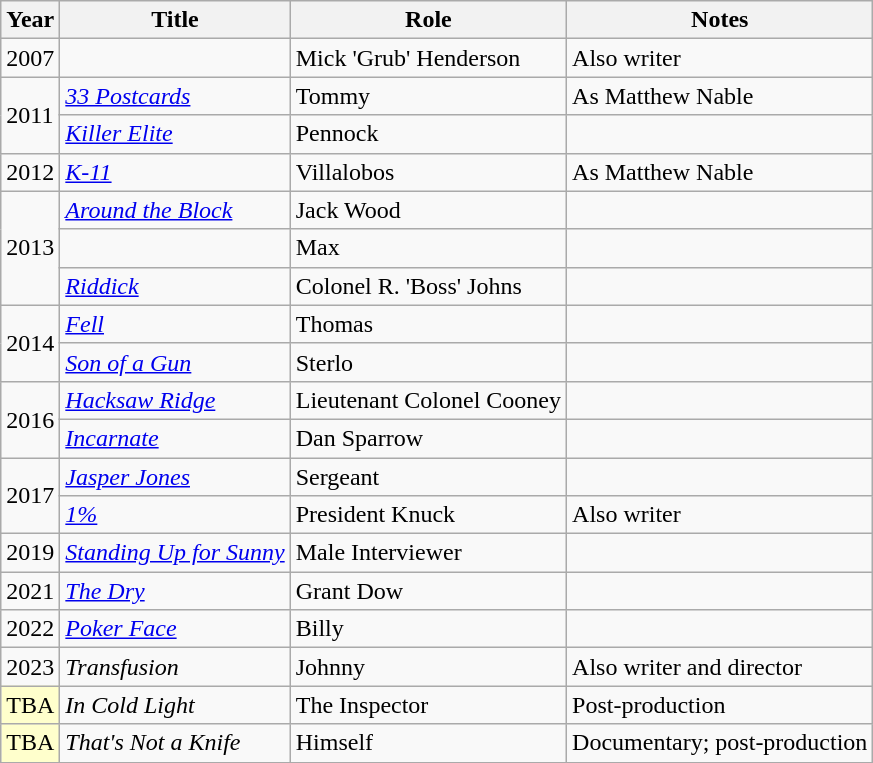<table class="wikitable sortable">
<tr>
<th>Year</th>
<th>Title</th>
<th>Role</th>
<th class="unsortable">Notes</th>
</tr>
<tr>
<td>2007</td>
<td><em></em></td>
<td>Mick 'Grub' Henderson</td>
<td>Also writer</td>
</tr>
<tr>
<td rowspan="2">2011</td>
<td><em><a href='#'>33 Postcards</a></em></td>
<td>Tommy</td>
<td>As Matthew Nable</td>
</tr>
<tr>
<td><em><a href='#'>Killer Elite</a></em></td>
<td>Pennock</td>
<td></td>
</tr>
<tr>
<td>2012</td>
<td><em><a href='#'>K-11</a></em></td>
<td>Villalobos</td>
<td>As Matthew Nable</td>
</tr>
<tr>
<td rowspan="3">2013</td>
<td><em><a href='#'>Around the Block</a></em></td>
<td>Jack Wood</td>
<td></td>
</tr>
<tr>
<td><em></em></td>
<td>Max</td>
<td></td>
</tr>
<tr>
<td><em><a href='#'>Riddick</a></em></td>
<td>Colonel R. 'Boss' Johns</td>
<td></td>
</tr>
<tr>
<td rowspan="2">2014</td>
<td><em><a href='#'>Fell</a></em></td>
<td>Thomas</td>
<td></td>
</tr>
<tr>
<td><em><a href='#'>Son of a Gun</a></em></td>
<td>Sterlo</td>
<td></td>
</tr>
<tr>
<td rowspan="2">2016</td>
<td><em><a href='#'>Hacksaw Ridge</a></em></td>
<td>Lieutenant Colonel Cooney</td>
<td></td>
</tr>
<tr>
<td><em><a href='#'>Incarnate</a></em></td>
<td>Dan Sparrow</td>
<td></td>
</tr>
<tr>
<td rowspan="2">2017</td>
<td><em><a href='#'>Jasper Jones</a></em></td>
<td>Sergeant</td>
<td></td>
</tr>
<tr>
<td><em><a href='#'>1%</a></em></td>
<td>President Knuck</td>
<td>Also writer</td>
</tr>
<tr>
<td>2019</td>
<td><em><a href='#'>Standing Up for Sunny</a></em></td>
<td>Male Interviewer</td>
<td></td>
</tr>
<tr>
<td>2021</td>
<td><em><a href='#'>The Dry</a></em></td>
<td>Grant Dow</td>
<td></td>
</tr>
<tr>
<td>2022</td>
<td><em><a href='#'>Poker Face</a></em></td>
<td>Billy</td>
<td></td>
</tr>
<tr>
<td>2023</td>
<td><em>Transfusion</em></td>
<td>Johnny</td>
<td>Also writer and director</td>
</tr>
<tr>
<td align="left" style="background:#FFFFCC;">TBA</td>
<td><em>In Cold Light</em></td>
<td>The Inspector</td>
<td>Post-production</td>
</tr>
<tr>
<td align="left" style="background:#FFFFCC;">TBA</td>
<td><em>That's Not a Knife</em></td>
<td>Himself</td>
<td>Documentary; post-production</td>
</tr>
</table>
